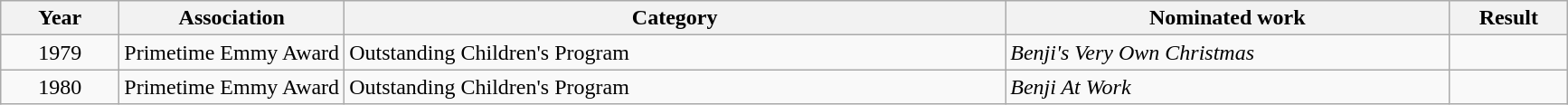<table class="wikitable">
<tr>
<th scope="col" style="width:5em;">Year</th>
<th>Association</th>
<th scope="col" style="width:30em;">Category</th>
<th scope="col" style="width:20em;">Nominated work</th>
<th scope="col" style="width:5em;">Result</th>
</tr>
<tr>
<td style="text-align:center;">1979</td>
<td>Primetime Emmy Award</td>
<td>Outstanding Children's Program</td>
<td><em>Benji's Very Own Christmas</em></td>
<td></td>
</tr>
<tr>
<td style="text-align:center;">1980</td>
<td>Primetime Emmy Award</td>
<td>Outstanding Children's Program</td>
<td><em>Benji At Work</em></td>
<td></td>
</tr>
</table>
